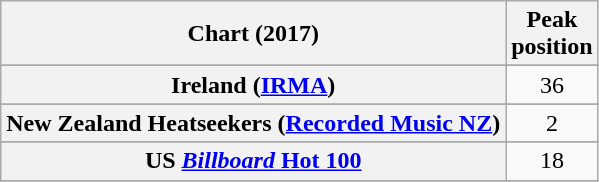<table class="wikitable sortable plainrowheaders" style="text-align:center">
<tr>
<th scope="col">Chart (2017)</th>
<th scope="col">Peak<br> position</th>
</tr>
<tr>
</tr>
<tr>
</tr>
<tr>
</tr>
<tr>
<th scope="row">Ireland (<a href='#'>IRMA</a>)</th>
<td>36</td>
</tr>
<tr>
</tr>
<tr>
<th scope="row">New Zealand Heatseekers (<a href='#'>Recorded Music NZ</a>)</th>
<td>2</td>
</tr>
<tr>
</tr>
<tr>
</tr>
<tr>
</tr>
<tr>
</tr>
<tr>
</tr>
<tr>
</tr>
<tr>
<th scope="row">US <a href='#'><em>Billboard</em> Hot 100</a></th>
<td>18</td>
</tr>
<tr>
</tr>
</table>
